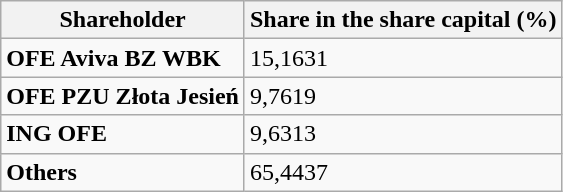<table class="wikitable">
<tr>
<th>Shareholder</th>
<th>Share in the share capital (%)</th>
</tr>
<tr>
<td><strong>OFE Aviva BZ WBK</strong></td>
<td>15,1631</td>
</tr>
<tr>
<td><strong>OFE PZU Złota Jesień</strong></td>
<td>9,7619</td>
</tr>
<tr>
<td><strong>ING OFE</strong></td>
<td>9,6313</td>
</tr>
<tr>
<td><strong>Others</strong></td>
<td>65,4437</td>
</tr>
</table>
